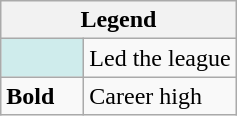<table class="wikitable">
<tr>
<th colspan="2">Legend</th>
</tr>
<tr>
<td style="background:#cfecec; width:3em;"></td>
<td>Led the league</td>
</tr>
<tr>
<td style="width:3em;"><strong>Bold</strong></td>
<td>Career high</td>
</tr>
</table>
